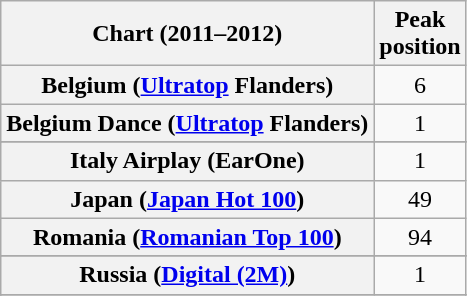<table class="sortable plainrowheaders wikitable">
<tr>
<th>Chart (2011–2012)</th>
<th>Peak<br>position</th>
</tr>
<tr>
<th scope="row">Belgium (<a href='#'>Ultratop</a> Flanders)</th>
<td style="text-align:center;">6</td>
</tr>
<tr>
<th scope="row">Belgium Dance (<a href='#'>Ultratop</a> Flanders)</th>
<td style="text-align:center;">1</td>
</tr>
<tr>
</tr>
<tr>
</tr>
<tr>
</tr>
<tr>
<th scope="row">Italy Airplay (EarOne)</th>
<td style="text-align:center;">1</td>
</tr>
<tr>
<th scope="row">Japan (<a href='#'>Japan Hot 100</a>)</th>
<td style="text-align:center;">49</td>
</tr>
<tr>
<th scope="row">Romania (<a href='#'>Romanian Top 100</a>)</th>
<td style="text-align:center;">94</td>
</tr>
<tr>
</tr>
<tr>
<th scope="row">Russia (<a href='#'>Digital (2M)</a>)</th>
<td style="text-align:center;">1</td>
</tr>
<tr>
</tr>
<tr>
</tr>
<tr>
</tr>
</table>
